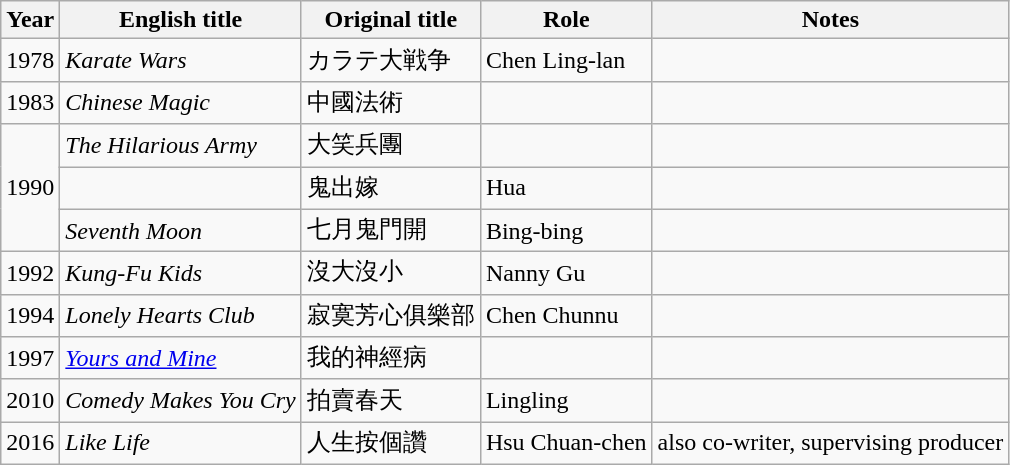<table class="wikitable sortable">
<tr>
<th>Year</th>
<th>English title</th>
<th>Original title</th>
<th>Role</th>
<th class="unsortable">Notes</th>
</tr>
<tr>
<td>1978</td>
<td><em>Karate Wars</em></td>
<td>カラテ大戦争</td>
<td>Chen Ling-lan</td>
<td></td>
</tr>
<tr>
<td>1983</td>
<td><em>Chinese Magic</em></td>
<td>中國法術</td>
<td></td>
<td></td>
</tr>
<tr>
<td rowspan=3>1990</td>
<td><em>The Hilarious Army</em></td>
<td>大笑兵團</td>
<td></td>
<td></td>
</tr>
<tr>
<td><em></em></td>
<td>鬼出嫁</td>
<td>Hua</td>
<td></td>
</tr>
<tr>
<td><em>Seventh Moon</em></td>
<td>七月鬼門開</td>
<td>Bing-bing</td>
<td></td>
</tr>
<tr>
<td>1992</td>
<td><em>Kung-Fu Kids</em></td>
<td>沒大沒小</td>
<td>Nanny Gu</td>
<td></td>
</tr>
<tr>
<td>1994</td>
<td><em>Lonely Hearts Club</em></td>
<td>寂寞芳心俱樂部</td>
<td>Chen Chunnu</td>
<td></td>
</tr>
<tr>
<td>1997</td>
<td><em><a href='#'>Yours and Mine</a></em></td>
<td>我的神經病</td>
<td></td>
<td></td>
</tr>
<tr>
<td>2010</td>
<td><em>Comedy Makes You Cry</em></td>
<td>拍賣春天</td>
<td>Lingling</td>
<td></td>
</tr>
<tr>
<td>2016</td>
<td><em>Like Life</em></td>
<td>人生按個讚</td>
<td>Hsu Chuan-chen</td>
<td>also co-writer, supervising producer</td>
</tr>
</table>
